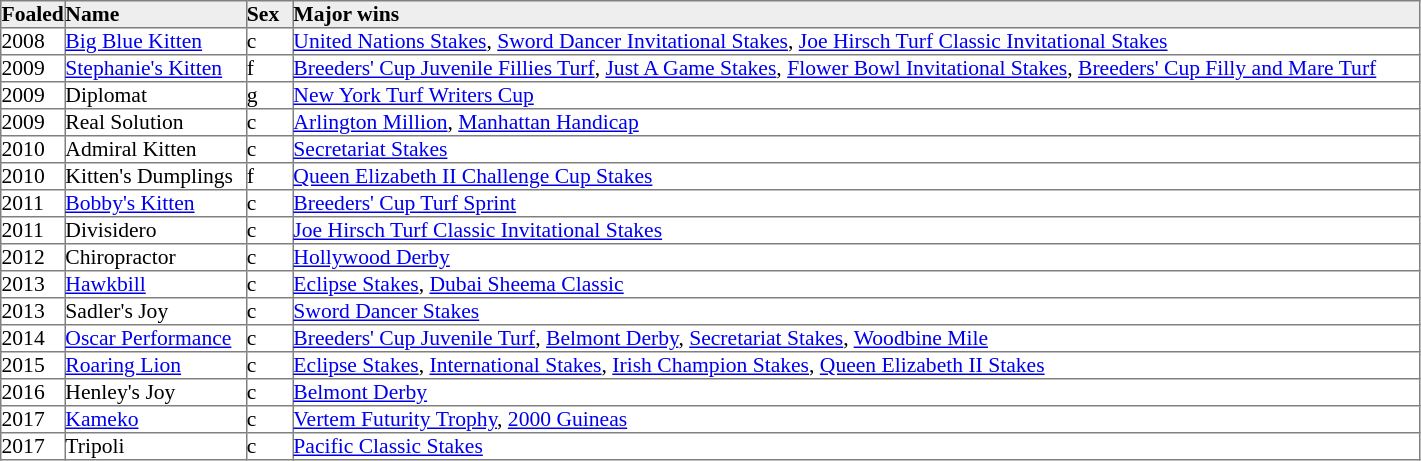<table border="1" cellpadding="0" style="border-collapse: collapse; font-size:90%">
<tr style="background:#eee;">
<td style="width:30px;"><strong>Foaled</strong></td>
<td style="width:120px;"><strong>Name</strong></td>
<td style="width:30px;"><strong>Sex</strong></td>
<td style="width:750px;"><strong>Major wins</strong></td>
</tr>
<tr>
<td>2008</td>
<td><a href='#'>Big Blue Kitten</a></td>
<td>c</td>
<td><a href='#'>United Nations Stakes</a>, <a href='#'>Sword Dancer Invitational Stakes</a>, <a href='#'>Joe Hirsch Turf Classic Invitational Stakes</a></td>
</tr>
<tr>
<td>2009</td>
<td><a href='#'>Stephanie's Kitten</a></td>
<td>f</td>
<td><a href='#'>Breeders' Cup Juvenile Fillies Turf</a>, <a href='#'>Just A Game Stakes</a>, <a href='#'>Flower Bowl Invitational Stakes</a>, <a href='#'>Breeders' Cup Filly and Mare Turf</a></td>
</tr>
<tr>
<td>2009</td>
<td>Diplomat</td>
<td>g</td>
<td><a href='#'>New York Turf Writers Cup</a></td>
</tr>
<tr>
<td>2009</td>
<td>Real Solution</td>
<td>c</td>
<td><a href='#'>Arlington Million</a>, <a href='#'>Manhattan Handicap</a></td>
</tr>
<tr>
<td>2010</td>
<td>Admiral Kitten</td>
<td>c</td>
<td><a href='#'>Secretariat Stakes</a></td>
</tr>
<tr>
<td>2010</td>
<td>Kitten's Dumplings</td>
<td>f</td>
<td><a href='#'>Queen Elizabeth II Challenge Cup Stakes</a></td>
</tr>
<tr>
<td>2011</td>
<td><a href='#'>Bobby's Kitten</a></td>
<td>c</td>
<td><a href='#'>Breeders' Cup Turf Sprint</a></td>
</tr>
<tr>
<td>2011</td>
<td>Divisidero</td>
<td>c</td>
<td><a href='#'>Joe Hirsch Turf Classic Invitational Stakes</a></td>
</tr>
<tr>
<td>2012</td>
<td>Chiropractor</td>
<td>c</td>
<td><a href='#'>Hollywood Derby</a></td>
</tr>
<tr>
<td>2013</td>
<td><a href='#'>Hawkbill</a></td>
<td>c</td>
<td><a href='#'>Eclipse Stakes</a>, <a href='#'>Dubai Sheema Classic</a></td>
</tr>
<tr>
<td>2013</td>
<td>Sadler's Joy</td>
<td>c</td>
<td><a href='#'>Sword Dancer Stakes</a></td>
</tr>
<tr>
<td>2014</td>
<td><a href='#'>Oscar Performance</a></td>
<td>c</td>
<td><a href='#'>Breeders' Cup Juvenile Turf</a>, <a href='#'>Belmont Derby</a>, <a href='#'>Secretariat Stakes</a>, <a href='#'>Woodbine Mile</a></td>
</tr>
<tr>
<td>2015</td>
<td><a href='#'>Roaring Lion</a></td>
<td>c</td>
<td><a href='#'>Eclipse Stakes</a>, <a href='#'>International Stakes</a>, <a href='#'>Irish Champion Stakes</a>, <a href='#'>Queen Elizabeth II Stakes</a></td>
</tr>
<tr>
<td>2016</td>
<td>Henley's Joy</td>
<td>c</td>
<td><a href='#'>Belmont Derby</a></td>
</tr>
<tr>
<td>2017</td>
<td><a href='#'>Kameko</a></td>
<td>c</td>
<td><a href='#'>Vertem Futurity Trophy</a>, <a href='#'>2000 Guineas</a></td>
</tr>
<tr>
<td>2017</td>
<td>Tripoli</td>
<td>c</td>
<td><a href='#'>Pacific Classic Stakes</a></td>
</tr>
</table>
